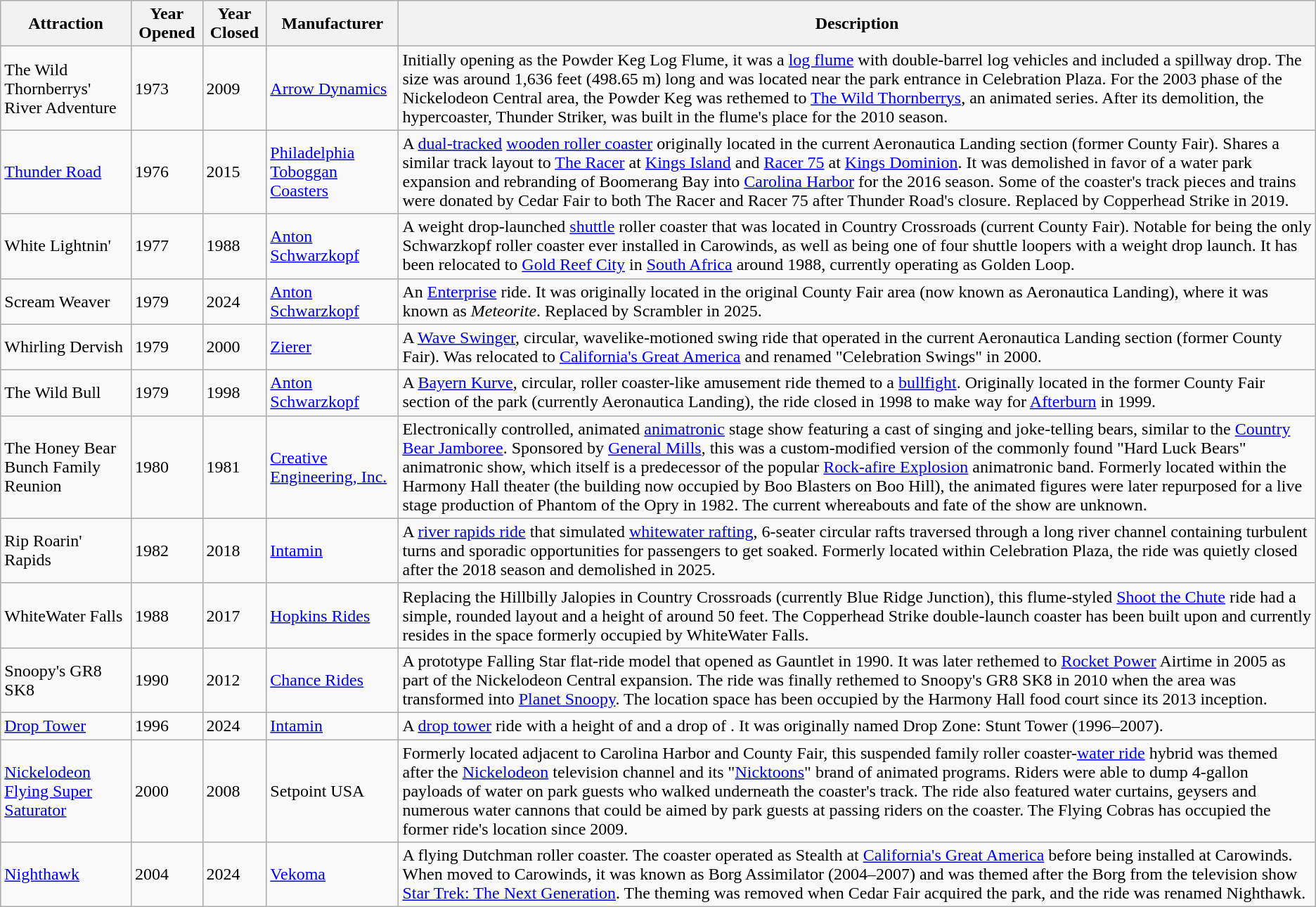<table class="wikitable">
<tr>
<th>Attraction</th>
<th>Year Opened</th>
<th>Year Closed</th>
<th>Manufacturer</th>
<th>Description</th>
</tr>
<tr>
<td>The Wild Thornberrys' River Adventure</td>
<td>1973</td>
<td>2009</td>
<td><a href='#'>Arrow Dynamics</a></td>
<td>Initially opening as the Powder Keg Log Flume, it was a <a href='#'>log flume</a> with double-barrel log vehicles and included a spillway drop. The size was around 1,636 feet (498.65 m) long and was located near the park entrance in Celebration Plaza. For the 2003 phase of the Nickelodeon Central area, the Powder Keg was rethemed to <a href='#'>The Wild Thornberrys</a>, an animated series. After its demolition, the hypercoaster, Thunder Striker, was built in the flume's place for the 2010 season.</td>
</tr>
<tr>
<td><a href='#'>Thunder Road</a></td>
<td>1976</td>
<td>2015</td>
<td><a href='#'>Philadelphia Toboggan Coasters</a></td>
<td>A <a href='#'>dual-tracked</a> <a href='#'>wooden roller coaster</a> originally located in the current Aeronautica Landing section (former County Fair). Shares a similar track layout to <a href='#'>The Racer</a> at <a href='#'>Kings Island</a> and <a href='#'>Racer 75</a> at <a href='#'>Kings Dominion</a>. It was demolished in favor of a water park expansion and rebranding of Boomerang Bay into <a href='#'>Carolina Harbor</a> for the 2016 season. Some of the coaster's track pieces and trains were donated by Cedar Fair to both The Racer and Racer 75 after Thunder Road's closure. Replaced by Copperhead Strike in 2019.</td>
</tr>
<tr>
<td>White Lightnin'</td>
<td>1977</td>
<td>1988</td>
<td><a href='#'>Anton Schwarzkopf</a></td>
<td>A weight drop-launched <a href='#'>shuttle</a> roller coaster that was located in Country Crossroads (current County Fair). Notable for being the only Schwarzkopf roller coaster ever installed in Carowinds, as well as being one of four shuttle loopers with a weight drop launch. It has been relocated to <a href='#'>Gold Reef City</a> in <a href='#'>South Africa</a> around 1988, currently operating as Golden Loop.</td>
</tr>
<tr>
<td>Scream Weaver</td>
<td>1979</td>
<td>2024</td>
<td><a href='#'>Anton Schwarzkopf</a></td>
<td>An <a href='#'>Enterprise</a> ride. It was originally located in the original County Fair area (now known as Aeronautica Landing), where it was known as <em>Meteorite</em>. Replaced by Scrambler in 2025.</td>
</tr>
<tr>
<td>Whirling Dervish</td>
<td>1979</td>
<td>2000</td>
<td><a href='#'>Zierer</a></td>
<td>A <a href='#'>Wave Swinger</a>, circular, wavelike-motioned swing ride that operated in the current Aeronautica Landing section (former County Fair). Was relocated to <a href='#'>California's Great America</a> and renamed "Celebration Swings" in 2000.</td>
</tr>
<tr>
<td>The Wild Bull</td>
<td>1979</td>
<td>1998</td>
<td><a href='#'>Anton Schwarzkopf</a></td>
<td>A <a href='#'>Bayern Kurve</a>, circular, roller coaster-like amusement ride themed to a <a href='#'>bullfight</a>. Originally located in the former County Fair section of the park (currently Aeronautica Landing), the ride closed in 1998 to make way for <a href='#'>Afterburn</a> in 1999.</td>
</tr>
<tr>
<td>The Honey Bear Bunch Family Reunion</td>
<td>1980</td>
<td>1981</td>
<td><a href='#'>Creative Engineering, Inc.</a></td>
<td>Electronically controlled, animated <a href='#'>animatronic</a> stage show featuring a cast of singing and joke-telling bears, similar to the <a href='#'>Country Bear Jamboree</a>. Sponsored by <a href='#'>General Mills</a>, this was a custom-modified version of the commonly found "Hard Luck Bears" animatronic show, which itself is a predecessor of the popular <a href='#'>Rock-afire Explosion</a> animatronic band. Formerly located within the Harmony Hall theater (the building now occupied by Boo Blasters on Boo Hill), the animated figures were later repurposed for a live stage production of Phantom of the Opry in 1982. The current whereabouts and fate of the show are unknown.</td>
</tr>
<tr>
<td>Rip Roarin' Rapids</td>
<td>1982</td>
<td>2018</td>
<td><a href='#'>Intamin</a></td>
<td>A <a href='#'>river rapids ride</a> that simulated <a href='#'>whitewater rafting</a>, 6-seater circular rafts traversed through a long river channel containing turbulent turns and sporadic opportunities for passengers to get soaked. Formerly located within Celebration Plaza, the ride was quietly closed after the 2018 season and demolished in 2025.</td>
</tr>
<tr>
<td>WhiteWater Falls</td>
<td>1988</td>
<td>2017</td>
<td><a href='#'>Hopkins Rides</a></td>
<td>Replacing the Hillbilly Jalopies in Country Crossroads (currently Blue Ridge Junction), this flume-styled <a href='#'>Shoot the Chute</a> ride had a simple, rounded layout and a height of around 50 feet. The Copperhead Strike double-launch coaster has been built upon and currently resides in the space formerly occupied by WhiteWater Falls.</td>
</tr>
<tr>
<td>Snoopy's GR8 SK8</td>
<td>1990</td>
<td>2012</td>
<td><a href='#'>Chance Rides</a></td>
<td>A prototype Falling Star flat-ride model that opened as Gauntlet in 1990. It was later rethemed to <a href='#'>Rocket Power</a> Airtime in 2005 as part of the Nickelodeon Central expansion. The ride was finally rethemed to Snoopy's GR8 SK8 in 2010 when the area was transformed into <a href='#'>Planet Snoopy</a>. The location space has been occupied by the Harmony Hall food court since its 2013 inception.</td>
</tr>
<tr>
<td><a href='#'>Drop Tower</a></td>
<td>1996</td>
<td>2024</td>
<td><a href='#'>Intamin</a></td>
<td>A <a href='#'>drop tower</a> ride with a height of  and a drop of . It was originally named Drop Zone: Stunt Tower (1996–2007).</td>
</tr>
<tr>
<td><a href='#'>Nickelodeon Flying Super Saturator</a></td>
<td>2000</td>
<td>2008</td>
<td>Setpoint USA</td>
<td>Formerly located adjacent to Carolina Harbor and County Fair, this suspended family roller coaster-<a href='#'>water ride</a> hybrid was themed after the <a href='#'>Nickelodeon</a> television channel and its "<a href='#'>Nicktoons</a>" brand of animated programs. Riders were able to dump 4-gallon payloads of water on park guests who walked underneath the coaster's track. The ride also featured water curtains, geysers and numerous water cannons that could be aimed by park guests at passing riders on the coaster. The Flying Cobras has occupied the former ride's location since 2009.</td>
</tr>
<tr>
<td><a href='#'>Nighthawk</a></td>
<td>2004</td>
<td>2024</td>
<td><a href='#'>Vekoma</a></td>
<td>A flying Dutchman roller coaster. The coaster operated as Stealth at <a href='#'>California's Great America</a> before being installed at Carowinds. When moved to Carowinds, it was known as Borg Assimilator (2004–2007) and was themed after the Borg from the television show <a href='#'>Star Trek: The Next Generation</a>. The theming was removed when Cedar Fair acquired the park, and the ride was renamed Nighthawk.</td>
</tr>
</table>
